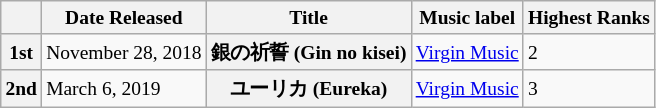<table class="wikitable" style="font-size: small;">
<tr>
<th></th>
<th>Date Released</th>
<th>Title</th>
<th>Music label</th>
<th>Highest Ranks</th>
</tr>
<tr>
<th>1st</th>
<td>November 28, 2018</td>
<th>銀の祈誓 (Gin no kisei)</th>
<td><a href='#'>Virgin Music</a></td>
<td>2</td>
</tr>
<tr>
<th>2nd</th>
<td>March 6, 2019</td>
<th>ユーリカ (Eureka)</th>
<td><a href='#'>Virgin Music</a></td>
<td>3</td>
</tr>
</table>
